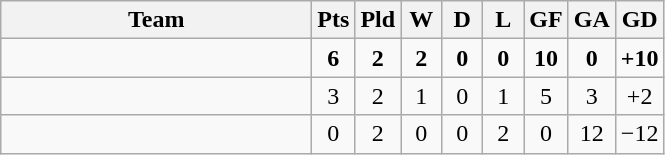<table class="wikitable" style="text-align: center;">
<tr>
<th width=200>Team</th>
<th width=20 abbr="Points">Pts</th>
<th width=20 abbr="Played">Pld</th>
<th width=20 abbr="Won">W</th>
<th width=20 abbr="Drawn">D</th>
<th width=20 abbr="Lost">L</th>
<th width=20 abbr="Goals for">GF</th>
<th width=20 abbr="Goals against">GA</th>
<th width=20 abbr="Goal difference">GD</th>
</tr>
<tr>
<td style="text-align:left;"><strong></strong></td>
<td><strong>6</strong></td>
<td><strong>2</strong></td>
<td><strong>2</strong></td>
<td><strong>0</strong></td>
<td><strong>0</strong></td>
<td><strong>10</strong></td>
<td><strong>0</strong></td>
<td><strong>+10</strong></td>
</tr>
<tr>
<td style="text-align:left;"></td>
<td>3</td>
<td>2</td>
<td>1</td>
<td>0</td>
<td>1</td>
<td>5</td>
<td>3</td>
<td>+2</td>
</tr>
<tr>
<td style="text-align:left;"></td>
<td>0</td>
<td>2</td>
<td>0</td>
<td>0</td>
<td>2</td>
<td>0</td>
<td>12</td>
<td>−12</td>
</tr>
</table>
